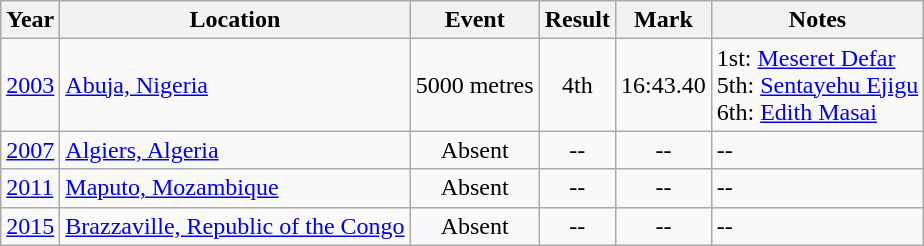<table class="wikitable" |]>
<tr>
<th>Year</th>
<th>Location</th>
<th>Event</th>
<th>Result</th>
<th>Mark</th>
<th>Notes</th>
</tr>
<tr>
<td rowspan=1 valign=center><a href='#'>2003</a></td>
<td><a href='#'>Abuja, Nigeria</a></td>
<td align=center>5000 metres</td>
<td align=center>4th</td>
<td align=center>16:43.40</td>
<td>1st: <a href='#'>Meseret Defar</a><br>5th: <a href='#'>Sentayehu Ejigu</a><br>6th: <a href='#'>Edith Masai</a></td>
</tr>
<tr>
<td rowspan=1 valign=center><a href='#'>2007</a></td>
<td><a href='#'>Algiers, Algeria</a></td>
<td align=center>Absent</td>
<td align=center>--</td>
<td align=center>--</td>
<td>--</td>
</tr>
<tr>
<td rowspan=1 valign=center><a href='#'>2011</a></td>
<td><a href='#'>Maputo, Mozambique</a></td>
<td align=center>Absent</td>
<td align=center>--</td>
<td align=center>--</td>
<td>--</td>
</tr>
<tr>
<td rowspan=1 valign=center><a href='#'>2015</a></td>
<td><a href='#'>Brazzaville, Republic of the Congo</a></td>
<td align=center>Absent</td>
<td align=center>--</td>
<td align=center>--</td>
<td>--</td>
</tr>
</table>
